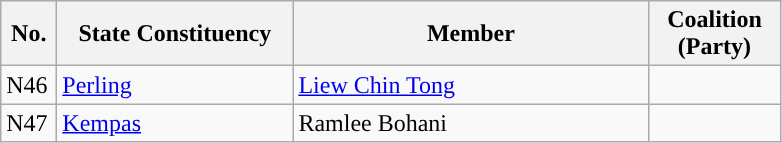<table class="wikitable sortable">
<tr>
<th width="30">No.</th>
<th width="150">State Constituency</th>
<th width="230">Member</th>
<th width="80">Coalition (Party)</th>
</tr>
<tr>
<td>N46</td>
<td><a href='#'>Perling</a></td>
<td><a href='#'>Liew Chin Tong</a></td>
<td></td>
</tr>
<tr>
<td>N47</td>
<td><a href='#'>Kempas</a></td>
<td>Ramlee Bohani</td>
<td></td>
</tr>
</table>
